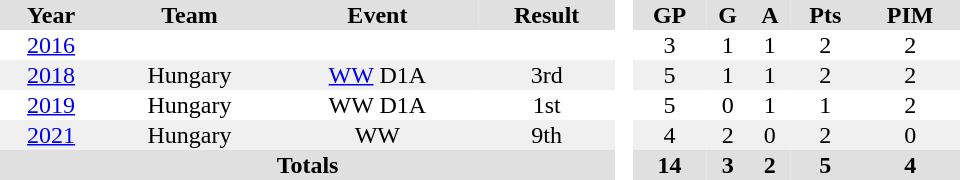<table border="0" cellpadding="1" cellspacing="0" style="text-align:center; width:40em">
<tr bgcolor="#e0e0e0">
<th>Year</th>
<th>Team</th>
<th>Event</th>
<th>Result</th>
<th rowspan="99" bgcolor="#ffffff"> </th>
<th>GP</th>
<th>G</th>
<th>A</th>
<th>Pts</th>
<th>PIM</th>
</tr>
<tr>
<td><a href='#'>2016</a></td>
<td></td>
<td></td>
<td></td>
<td>3</td>
<td>1</td>
<td>1</td>
<td>2</td>
<td>2</td>
</tr>
<tr bgcolor="#f0f0f0">
<td><a href='#'>2018</a></td>
<td>Hungary</td>
<td><a href='#'>WW</a> D1A</td>
<td>3rd</td>
<td>5</td>
<td>1</td>
<td>1</td>
<td>2</td>
<td>2</td>
</tr>
<tr>
<td><a href='#'>2019</a></td>
<td>Hungary</td>
<td>WW D1A</td>
<td>1st</td>
<td>5</td>
<td>0</td>
<td>1</td>
<td>1</td>
<td>2</td>
</tr>
<tr bgcolor="#f0f0f0">
<td><a href='#'>2021</a></td>
<td>Hungary</td>
<td>WW</td>
<td>9th</td>
<td>4</td>
<td>2</td>
<td>0</td>
<td>2</td>
<td>0</td>
</tr>
<tr align="centre" bgcolor="#e0e0e0">
<th colspan="4">Totals</th>
<th>14</th>
<th>3</th>
<th>2</th>
<th>5</th>
<th>4</th>
</tr>
</table>
